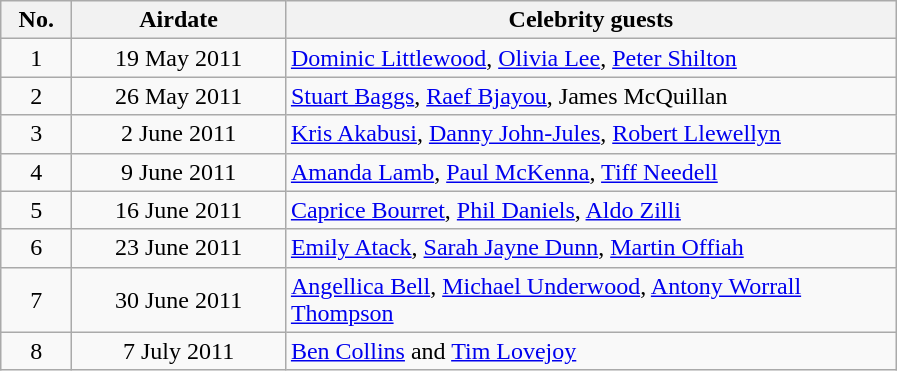<table class="wikitable" style="text-align:center;">
<tr>
<th width="40">No.</th>
<th width="135">Airdate</th>
<th width="400">Celebrity guests</th>
</tr>
<tr>
<td>1</td>
<td>19 May 2011</td>
<td align="left"><a href='#'>Dominic Littlewood</a>, <a href='#'>Olivia Lee</a>, <a href='#'>Peter Shilton</a></td>
</tr>
<tr>
<td>2</td>
<td>26 May 2011</td>
<td align="left"><a href='#'>Stuart Baggs</a>, <a href='#'>Raef Bjayou</a>, James McQuillan</td>
</tr>
<tr>
<td>3</td>
<td>2 June 2011</td>
<td align="left"><a href='#'>Kris Akabusi</a>, <a href='#'>Danny John-Jules</a>, <a href='#'>Robert Llewellyn</a></td>
</tr>
<tr>
<td>4</td>
<td>9 June 2011</td>
<td align="left"><a href='#'>Amanda Lamb</a>, <a href='#'>Paul McKenna</a>, <a href='#'>Tiff Needell</a></td>
</tr>
<tr>
<td>5</td>
<td>16 June 2011</td>
<td align="left"><a href='#'>Caprice Bourret</a>, <a href='#'>Phil Daniels</a>, <a href='#'>Aldo Zilli</a></td>
</tr>
<tr>
<td>6</td>
<td>23 June 2011</td>
<td align="left"><a href='#'>Emily Atack</a>, <a href='#'>Sarah Jayne Dunn</a>, <a href='#'>Martin Offiah</a></td>
</tr>
<tr>
<td>7</td>
<td>30 June 2011</td>
<td align="left"><a href='#'>Angellica Bell</a>, <a href='#'>Michael Underwood</a>, <a href='#'>Antony Worrall Thompson</a></td>
</tr>
<tr>
<td>8</td>
<td>7 July 2011</td>
<td align="left"><a href='#'>Ben Collins</a> and <a href='#'>Tim Lovejoy</a></td>
</tr>
</table>
